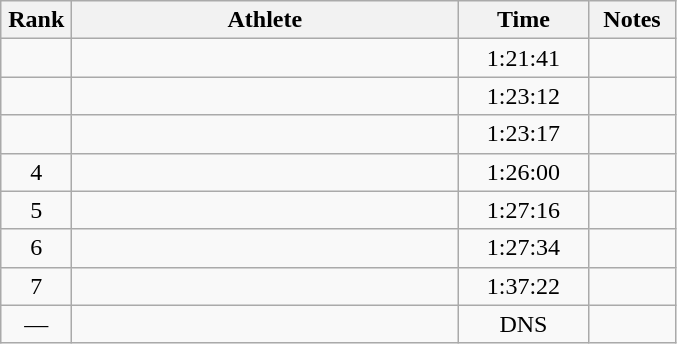<table class="wikitable" style="text-align:center">
<tr>
<th width=40>Rank</th>
<th width=250>Athlete</th>
<th width=80>Time</th>
<th width=50>Notes</th>
</tr>
<tr>
<td></td>
<td align=left></td>
<td>1:21:41</td>
<td></td>
</tr>
<tr>
<td></td>
<td align=left></td>
<td>1:23:12</td>
<td></td>
</tr>
<tr>
<td></td>
<td align=left></td>
<td>1:23:17</td>
<td></td>
</tr>
<tr>
<td>4</td>
<td align=left></td>
<td>1:26:00</td>
<td></td>
</tr>
<tr>
<td>5</td>
<td align=left></td>
<td>1:27:16</td>
<td></td>
</tr>
<tr>
<td>6</td>
<td align=left></td>
<td>1:27:34</td>
<td></td>
</tr>
<tr>
<td>7</td>
<td align=left></td>
<td>1:37:22</td>
<td></td>
</tr>
<tr>
<td>—</td>
<td align=left></td>
<td>DNS</td>
<td></td>
</tr>
</table>
